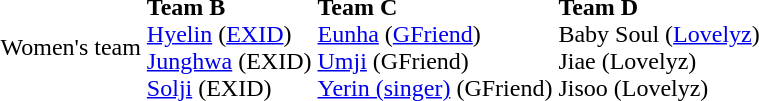<table>
<tr>
<td>Women's team</td>
<td><strong>Team B</strong><br><a href='#'>Hyelin</a> (<a href='#'>EXID</a>)<br><a href='#'>Junghwa</a> (EXID)<br><a href='#'>Solji</a> (EXID)</td>
<td><strong>Team C</strong><br><a href='#'>Eunha</a> (<a href='#'>GFriend</a>)<br><a href='#'>Umji</a> (GFriend)<br><a href='#'>Yerin (singer)</a> (GFriend)</td>
<td><strong>Team D</strong><br>Baby Soul (<a href='#'>Lovelyz</a>)<br>Jiae (Lovelyz)<br>Jisoo (Lovelyz)</td>
</tr>
</table>
